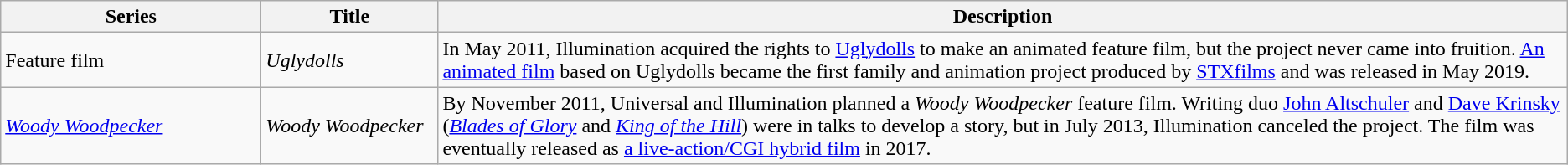<table class="wikitable">
<tr>
<th style="width:150pt;">Series</th>
<th style="width:100pt;">Title</th>
<th>Description</th>
</tr>
<tr>
<td>Feature film</td>
<td><em>Uglydolls</em></td>
<td>In May 2011, Illumination acquired the rights to <a href='#'>Uglydolls</a> to make an animated feature film, but the project never came into fruition. <a href='#'>An animated film</a> based on Uglydolls became the first family and animation project produced by <a href='#'>STXfilms</a> and was released in May 2019.</td>
</tr>
<tr>
<td><em><a href='#'>Woody Woodpecker</a></em></td>
<td><em>Woody Woodpecker</em></td>
<td>By November 2011, Universal and Illumination planned a <em>Woody Woodpecker</em> feature film. Writing duo <a href='#'>John Altschuler</a> and <a href='#'>Dave Krinsky</a> (<em><a href='#'>Blades of Glory</a></em> and <em><a href='#'>King of the Hill</a></em>) were in talks to develop a story, but in July 2013, Illumination canceled the project. The film was eventually released as <a href='#'>a live-action/CGI hybrid film</a> in 2017.</td>
</tr>
</table>
